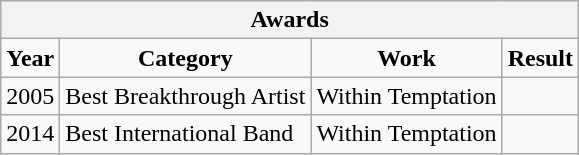<table class="wikitable">
<tr style="text-align:center;">
<th colspan=5>Awards</th>
</tr>
<tr style="text-align:center;">
<td><strong>Year</strong></td>
<td><strong>Category</strong></td>
<td><strong>Work</strong></td>
<td><strong>Result</strong></td>
</tr>
<tr>
<td>2005</td>
<td>Best Breakthrough Artist</td>
<td>Within Temptation</td>
<td></td>
</tr>
<tr>
<td>2014</td>
<td>Best International Band</td>
<td>Within Temptation</td>
<td></td>
</tr>
</table>
